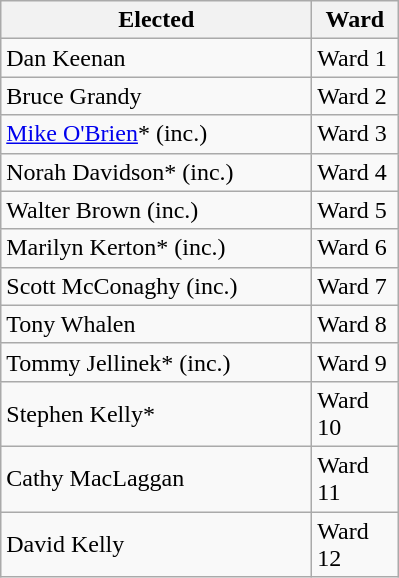<table class="wikitable">
<tr>
<th bgcolor="#DDDDFF" width="200px">Elected</th>
<th bgcolor="#DDDDFF" width="50px">Ward</th>
</tr>
<tr>
<td>Dan Keenan</td>
<td>Ward 1</td>
</tr>
<tr>
<td>Bruce Grandy</td>
<td>Ward 2</td>
</tr>
<tr>
<td><a href='#'>Mike O'Brien</a>* (inc.)</td>
<td>Ward 3</td>
</tr>
<tr>
<td>Norah Davidson* (inc.)</td>
<td>Ward 4</td>
</tr>
<tr>
<td>Walter Brown (inc.)</td>
<td>Ward 5</td>
</tr>
<tr>
<td>Marilyn Kerton* (inc.)</td>
<td>Ward 6</td>
</tr>
<tr>
<td>Scott McConaghy (inc.)</td>
<td>Ward 7</td>
</tr>
<tr>
<td>Tony Whalen</td>
<td>Ward 8</td>
</tr>
<tr>
<td>Tommy Jellinek* (inc.)</td>
<td>Ward 9</td>
</tr>
<tr>
<td>Stephen Kelly*</td>
<td>Ward 10</td>
</tr>
<tr>
<td>Cathy MacLaggan</td>
<td>Ward 11</td>
</tr>
<tr>
<td>David Kelly</td>
<td>Ward 12</td>
</tr>
</table>
